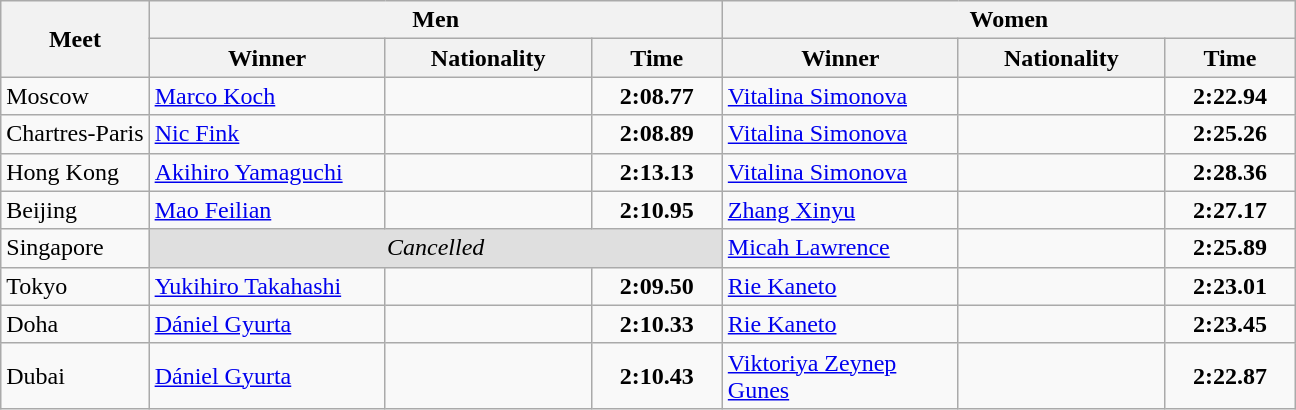<table class="wikitable">
<tr>
<th rowspan="2">Meet</th>
<th colspan="3">Men</th>
<th colspan="3">Women</th>
</tr>
<tr>
<th width=150>Winner</th>
<th width=130>Nationality</th>
<th width=80>Time</th>
<th width=150>Winner</th>
<th width=130>Nationality</th>
<th width=80>Time</th>
</tr>
<tr>
<td>Moscow</td>
<td><a href='#'>Marco Koch</a></td>
<td></td>
<td align=center><strong>2:08.77</strong></td>
<td><a href='#'>Vitalina Simonova</a></td>
<td></td>
<td align=center><strong>2:22.94</strong></td>
</tr>
<tr>
<td>Chartres-Paris</td>
<td><a href='#'>Nic Fink</a></td>
<td></td>
<td align=center><strong>2:08.89</strong></td>
<td><a href='#'>Vitalina Simonova</a></td>
<td></td>
<td align=center><strong>2:25.26</strong></td>
</tr>
<tr>
<td>Hong Kong</td>
<td><a href='#'>Akihiro Yamaguchi</a></td>
<td></td>
<td align=center><strong>2:13.13</strong></td>
<td><a href='#'>Vitalina Simonova</a></td>
<td></td>
<td align=center><strong>2:28.36</strong></td>
</tr>
<tr>
<td>Beijing</td>
<td><a href='#'>Mao Feilian</a></td>
<td></td>
<td align=center><strong>2:10.95</strong></td>
<td><a href='#'>Zhang Xinyu</a></td>
<td></td>
<td align=center><strong>2:27.17</strong></td>
</tr>
<tr>
<td>Singapore</td>
<td colspan=3 align=center style="background:#dfdfdf"><em>Cancelled</em></td>
<td><a href='#'>Micah Lawrence</a></td>
<td></td>
<td align=center><strong>2:25.89</strong></td>
</tr>
<tr>
<td>Tokyo</td>
<td><a href='#'>Yukihiro Takahashi</a></td>
<td></td>
<td align=center><strong>2:09.50</strong></td>
<td><a href='#'>Rie Kaneto</a></td>
<td></td>
<td align=center><strong>2:23.01</strong></td>
</tr>
<tr>
<td>Doha</td>
<td><a href='#'>Dániel Gyurta</a></td>
<td></td>
<td align=center><strong>2:10.33</strong></td>
<td><a href='#'>Rie Kaneto</a></td>
<td></td>
<td align=center><strong>2:23.45</strong></td>
</tr>
<tr>
<td>Dubai</td>
<td><a href='#'>Dániel Gyurta</a></td>
<td></td>
<td align=center><strong>2:10.43</strong></td>
<td><a href='#'>Viktoriya Zeynep Gunes</a></td>
<td></td>
<td align=center><strong>2:22.87</strong></td>
</tr>
</table>
